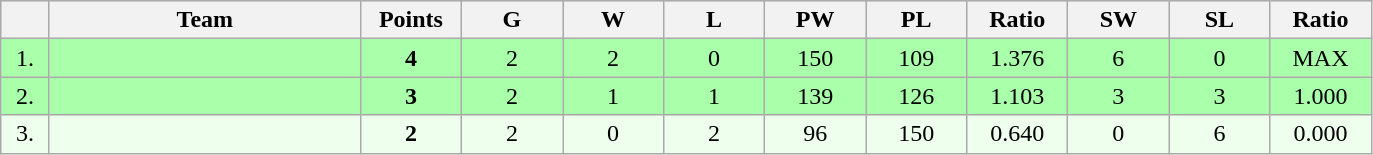<table class=wikitable style="text-align:center">
<tr style="background: #DCDCDC">
<th width="25"></th>
<th width="200">Team</th>
<th width="60">Points</th>
<th width="60">G</th>
<th width="60">W</th>
<th width="60">L</th>
<th width="60">PW</th>
<th width="60">PL</th>
<th width="60">Ratio</th>
<th width="60">SW</th>
<th width="60">SL</th>
<th width="60">Ratio</th>
</tr>
<tr style="background: #AAFFAA">
<td>1.</td>
<td align=left></td>
<td><strong>4</strong></td>
<td>2</td>
<td>2</td>
<td>0</td>
<td>150</td>
<td>109</td>
<td>1.376</td>
<td>6</td>
<td>0</td>
<td>MAX</td>
</tr>
<tr style="background: #AAFFAA">
<td>2.</td>
<td align=left></td>
<td><strong>3</strong></td>
<td>2</td>
<td>1</td>
<td>1</td>
<td>139</td>
<td>126</td>
<td>1.103</td>
<td>3</td>
<td>3</td>
<td>1.000</td>
</tr>
<tr style="background: #EEFFEE">
<td>3.</td>
<td align=left></td>
<td><strong>2</strong></td>
<td>2</td>
<td>0</td>
<td>2</td>
<td>96</td>
<td>150</td>
<td>0.640</td>
<td>0</td>
<td>6</td>
<td>0.000</td>
</tr>
</table>
